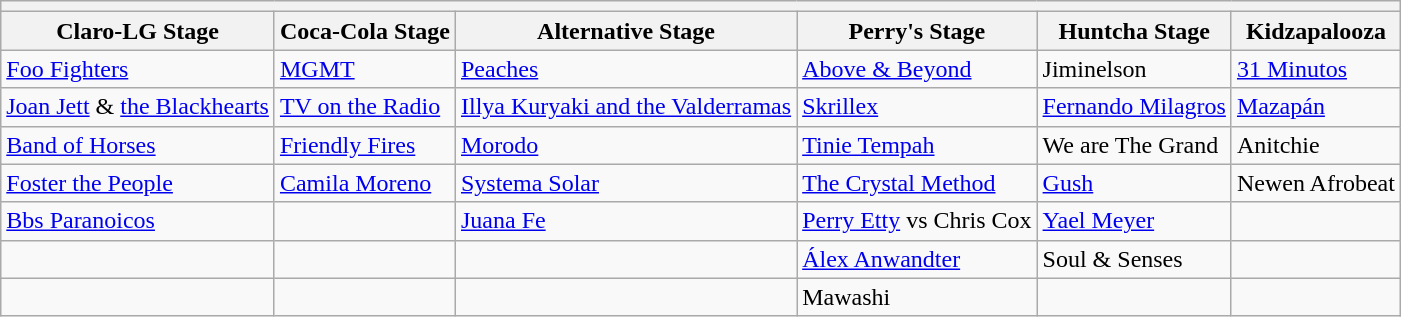<table class="wikitable">
<tr>
<th colspan="6"></th>
</tr>
<tr>
<th>Claro-LG Stage</th>
<th>Coca-Cola Stage</th>
<th>Alternative Stage</th>
<th>Perry's Stage</th>
<th>Huntcha Stage</th>
<th>Kidzapalooza</th>
</tr>
<tr>
<td><a href='#'>Foo Fighters</a></td>
<td><a href='#'>MGMT</a></td>
<td><a href='#'>Peaches</a></td>
<td><a href='#'>Above & Beyond</a></td>
<td>Jiminelson</td>
<td><a href='#'>31 Minutos</a></td>
</tr>
<tr>
<td><a href='#'>Joan Jett</a> & <a href='#'>the Blackhearts</a></td>
<td><a href='#'>TV on the Radio</a></td>
<td><a href='#'>Illya Kuryaki and the Valderramas</a></td>
<td><a href='#'>Skrillex</a></td>
<td><a href='#'>Fernando Milagros</a></td>
<td><a href='#'>Mazapán</a></td>
</tr>
<tr>
<td><a href='#'>Band of Horses</a></td>
<td><a href='#'>Friendly Fires</a></td>
<td><a href='#'>Morodo</a></td>
<td><a href='#'>Tinie Tempah</a></td>
<td>We are The Grand</td>
<td>Anitchie</td>
</tr>
<tr>
<td><a href='#'>Foster the People</a></td>
<td><a href='#'>Camila Moreno</a></td>
<td><a href='#'>Systema Solar</a></td>
<td><a href='#'>The Crystal Method</a></td>
<td><a href='#'>Gush</a></td>
<td>Newen Afrobeat</td>
</tr>
<tr>
<td><a href='#'>Bbs Paranoicos</a></td>
<td></td>
<td><a href='#'>Juana Fe</a></td>
<td><a href='#'>Perry Etty</a> vs Chris Cox</td>
<td><a href='#'>Yael Meyer</a></td>
<td></td>
</tr>
<tr>
<td></td>
<td></td>
<td></td>
<td><a href='#'>Álex Anwandter</a></td>
<td>Soul & Senses</td>
<td></td>
</tr>
<tr>
<td></td>
<td></td>
<td></td>
<td>Mawashi</td>
<td></td>
<td></td>
</tr>
</table>
